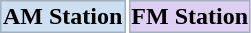<table>
<tr>
<td style="border: 1px solid #a3b0bf; cellpadding="2"; margin: auto" bgcolor="#cedff2"><strong>AM Station</strong></td>
<td style="border: 1px solid #a3b0bf; cellpadding="2"; margin: auto" bgcolor="#ddcef2"><strong>FM Station</strong></td>
</tr>
</table>
